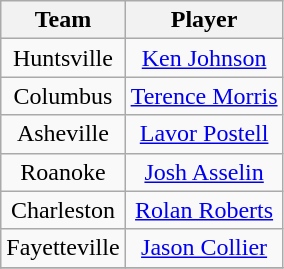<table class="wikitable" style="text-align:center">
<tr>
<th>Team</th>
<th>Player</th>
</tr>
<tr>
<td>Huntsville</td>
<td><a href='#'>Ken Johnson</a></td>
</tr>
<tr>
<td>Columbus</td>
<td><a href='#'>Terence Morris</a></td>
</tr>
<tr>
<td>Asheville</td>
<td><a href='#'>Lavor Postell</a></td>
</tr>
<tr>
<td>Roanoke</td>
<td><a href='#'>Josh Asselin</a></td>
</tr>
<tr>
<td>Charleston</td>
<td><a href='#'>Rolan Roberts</a></td>
</tr>
<tr>
<td>Fayetteville</td>
<td><a href='#'>Jason Collier</a></td>
</tr>
<tr>
</tr>
</table>
